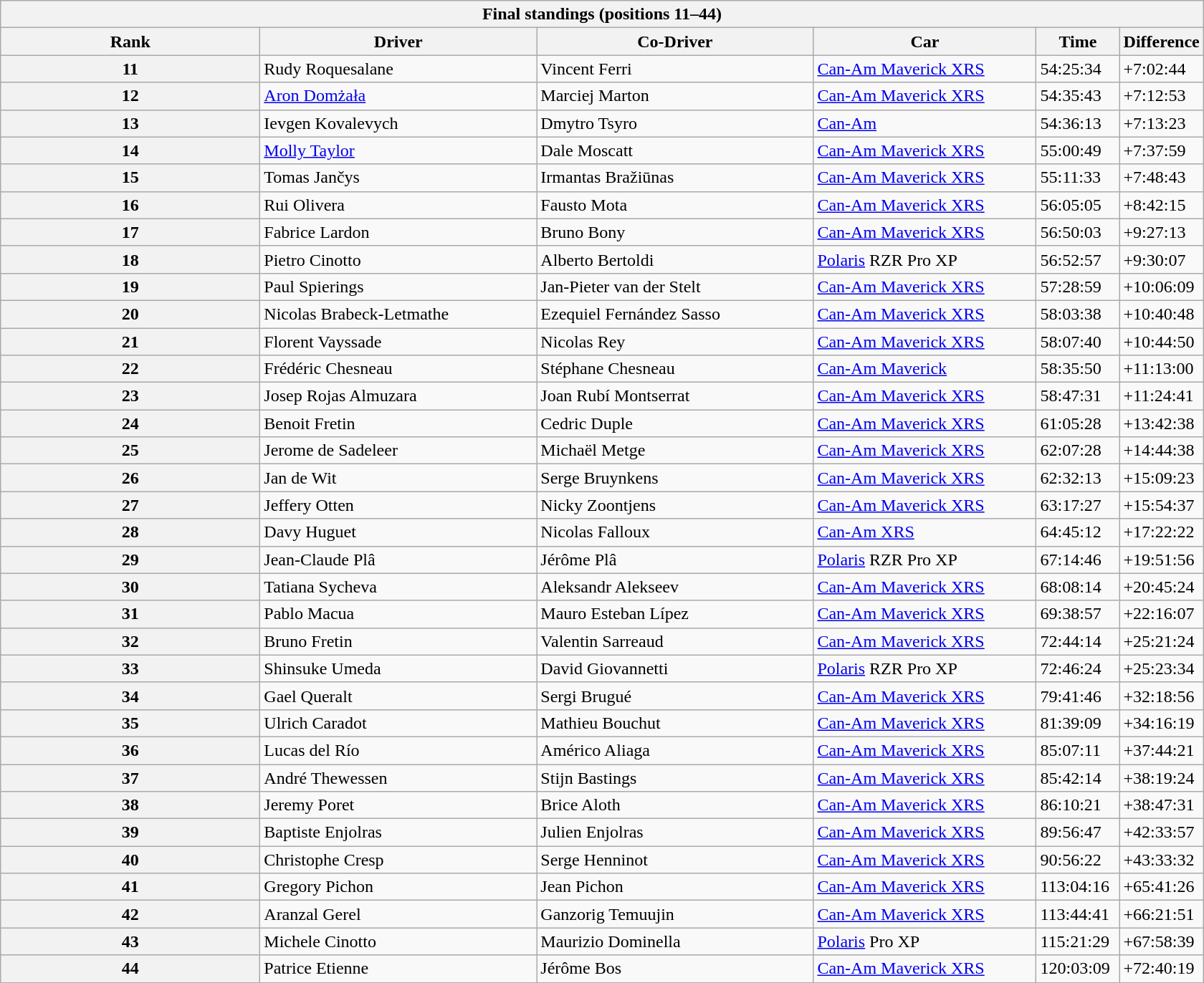<table class="collapsible collapsed wikitable" style="width:70em;margin-top:-1px;">
<tr>
<th colspan="6">Final standings (positions 11–44)</th>
</tr>
<tr>
<th>Rank</th>
<th style="width:250px;">Driver</th>
<th style="width:250px;">Co-Driver</th>
<th style="width:200px;">Car</th>
<th style="width:70px;">Time</th>
<th style="width:70px;">Difference</th>
</tr>
<tr>
<th>11</th>
<td> Rudy Roquesalane</td>
<td> Vincent Ferri</td>
<td><a href='#'>Can-Am Maverick XRS</a></td>
<td>54:25:34</td>
<td>+7:02:44</td>
</tr>
<tr>
<th>12</th>
<td> <a href='#'>Aron Domżała</a></td>
<td> Marciej Marton</td>
<td><a href='#'>Can-Am Maverick XRS</a></td>
<td>54:35:43</td>
<td>+7:12:53</td>
</tr>
<tr>
<th>13</th>
<td> Ievgen Kovalevych</td>
<td> Dmytro Tsyro</td>
<td><a href='#'>Can-Am</a></td>
<td>54:36:13</td>
<td>+7:13:23</td>
</tr>
<tr>
<th>14</th>
<td> <a href='#'>Molly Taylor</a></td>
<td> Dale Moscatt</td>
<td><a href='#'>Can-Am Maverick XRS</a></td>
<td>55:00:49</td>
<td>+7:37:59</td>
</tr>
<tr>
<th>15</th>
<td> Tomas Jančys</td>
<td> Irmantas Bražiūnas</td>
<td><a href='#'>Can-Am Maverick XRS</a></td>
<td>55:11:33</td>
<td>+7:48:43</td>
</tr>
<tr>
<th>16</th>
<td> Rui Olivera</td>
<td> Fausto Mota</td>
<td><a href='#'>Can-Am Maverick XRS</a></td>
<td>56:05:05</td>
<td>+8:42:15</td>
</tr>
<tr>
<th>17</th>
<td> Fabrice Lardon</td>
<td> Bruno Bony</td>
<td><a href='#'>Can-Am Maverick XRS</a></td>
<td>56:50:03</td>
<td>+9:27:13</td>
</tr>
<tr>
<th>18</th>
<td> Pietro Cinotto</td>
<td> Alberto Bertoldi</td>
<td><a href='#'>Polaris</a> RZR Pro XP</td>
<td>56:52:57</td>
<td>+9:30:07</td>
</tr>
<tr>
<th>19</th>
<td> Paul Spierings</td>
<td> Jan-Pieter van der Stelt</td>
<td><a href='#'>Can-Am Maverick XRS</a></td>
<td>57:28:59</td>
<td>+10:06:09</td>
</tr>
<tr>
<th>20</th>
<td> Nicolas Brabeck-Letmathe</td>
<td> Ezequiel Fernández Sasso</td>
<td><a href='#'>Can-Am Maverick XRS</a></td>
<td>58:03:38</td>
<td>+10:40:48</td>
</tr>
<tr>
<th>21</th>
<td> Florent Vayssade</td>
<td> Nicolas Rey</td>
<td><a href='#'>Can-Am Maverick XRS</a></td>
<td>58:07:40</td>
<td>+10:44:50</td>
</tr>
<tr>
<th>22</th>
<td> Frédéric Chesneau</td>
<td> Stéphane Chesneau</td>
<td><a href='#'>Can-Am Maverick</a></td>
<td>58:35:50</td>
<td>+11:13:00</td>
</tr>
<tr>
<th>23</th>
<td> Josep Rojas Almuzara</td>
<td> Joan Rubí Montserrat</td>
<td><a href='#'>Can-Am Maverick XRS</a></td>
<td>58:47:31</td>
<td>+11:24:41</td>
</tr>
<tr>
<th>24</th>
<td> Benoit Fretin</td>
<td> Cedric Duple</td>
<td><a href='#'>Can-Am Maverick XRS</a></td>
<td>61:05:28</td>
<td>+13:42:38</td>
</tr>
<tr>
<th>25</th>
<td> Jerome de Sadeleer</td>
<td> Michaël Metge</td>
<td><a href='#'>Can-Am Maverick XRS</a></td>
<td>62:07:28</td>
<td>+14:44:38</td>
</tr>
<tr>
<th>26</th>
<td> Jan de Wit</td>
<td> Serge Bruynkens</td>
<td><a href='#'>Can-Am Maverick XRS</a></td>
<td>62:32:13</td>
<td>+15:09:23</td>
</tr>
<tr>
<th>27</th>
<td> Jeffery Otten</td>
<td> Nicky Zoontjens</td>
<td><a href='#'>Can-Am Maverick XRS</a></td>
<td>63:17:27</td>
<td>+15:54:37</td>
</tr>
<tr>
<th>28</th>
<td> Davy Huguet</td>
<td> Nicolas Falloux</td>
<td><a href='#'>Can-Am XRS</a></td>
<td>64:45:12</td>
<td>+17:22:22</td>
</tr>
<tr>
<th>29</th>
<td> Jean-Claude Plâ</td>
<td> Jérôme Plâ</td>
<td><a href='#'>Polaris</a> RZR Pro XP</td>
<td>67:14:46</td>
<td>+19:51:56</td>
</tr>
<tr>
<th>30</th>
<td> Tatiana Sycheva</td>
<td> Aleksandr Alekseev</td>
<td><a href='#'>Can-Am Maverick XRS</a></td>
<td>68:08:14</td>
<td>+20:45:24</td>
</tr>
<tr>
<th>31</th>
<td> Pablo Macua</td>
<td> Mauro Esteban Lípez</td>
<td><a href='#'>Can-Am Maverick XRS</a></td>
<td>69:38:57</td>
<td>+22:16:07</td>
</tr>
<tr>
<th>32</th>
<td> Bruno Fretin</td>
<td> Valentin Sarreaud</td>
<td><a href='#'>Can-Am Maverick XRS</a></td>
<td>72:44:14</td>
<td>+25:21:24</td>
</tr>
<tr>
<th>33</th>
<td> Shinsuke Umeda</td>
<td> David Giovannetti</td>
<td><a href='#'>Polaris</a> RZR Pro XP</td>
<td>72:46:24</td>
<td>+25:23:34</td>
</tr>
<tr>
<th>34</th>
<td> Gael Queralt</td>
<td> Sergi Brugué</td>
<td><a href='#'>Can-Am Maverick XRS</a></td>
<td>79:41:46</td>
<td>+32:18:56</td>
</tr>
<tr>
<th>35</th>
<td> Ulrich Caradot</td>
<td> Mathieu Bouchut</td>
<td><a href='#'>Can-Am Maverick XRS</a></td>
<td>81:39:09</td>
<td>+34:16:19</td>
</tr>
<tr>
<th>36</th>
<td> Lucas del Río</td>
<td> Américo Aliaga</td>
<td><a href='#'>Can-Am Maverick XRS</a></td>
<td>85:07:11</td>
<td>+37:44:21</td>
</tr>
<tr>
<th>37</th>
<td> André Thewessen</td>
<td> Stijn Bastings</td>
<td><a href='#'>Can-Am Maverick XRS</a></td>
<td>85:42:14</td>
<td>+38:19:24</td>
</tr>
<tr>
<th>38</th>
<td> Jeremy Poret</td>
<td> Brice Aloth</td>
<td><a href='#'>Can-Am Maverick XRS</a></td>
<td>86:10:21</td>
<td>+38:47:31</td>
</tr>
<tr>
<th>39</th>
<td> Baptiste Enjolras</td>
<td> Julien Enjolras</td>
<td><a href='#'>Can-Am Maverick XRS</a></td>
<td>89:56:47</td>
<td>+42:33:57</td>
</tr>
<tr>
<th>40</th>
<td> Christophe Cresp</td>
<td> Serge Henninot</td>
<td><a href='#'>Can-Am Maverick XRS</a></td>
<td>90:56:22</td>
<td>+43:33:32</td>
</tr>
<tr>
<th>41</th>
<td> Gregory Pichon</td>
<td> Jean Pichon</td>
<td><a href='#'>Can-Am Maverick XRS</a></td>
<td>113:04:16</td>
<td>+65:41:26</td>
</tr>
<tr>
<th>42</th>
<td> Aranzal Gerel</td>
<td> Ganzorig Temuujin</td>
<td><a href='#'>Can-Am Maverick XRS</a></td>
<td>113:44:41</td>
<td>+66:21:51</td>
</tr>
<tr>
<th>43</th>
<td> Michele Cinotto</td>
<td> Maurizio Dominella</td>
<td><a href='#'>Polaris</a> Pro XP</td>
<td>115:21:29</td>
<td>+67:58:39</td>
</tr>
<tr>
<th>44</th>
<td> Patrice Etienne</td>
<td> Jérôme Bos</td>
<td><a href='#'>Can-Am Maverick XRS</a></td>
<td>120:03:09</td>
<td>+72:40:19</td>
</tr>
</table>
